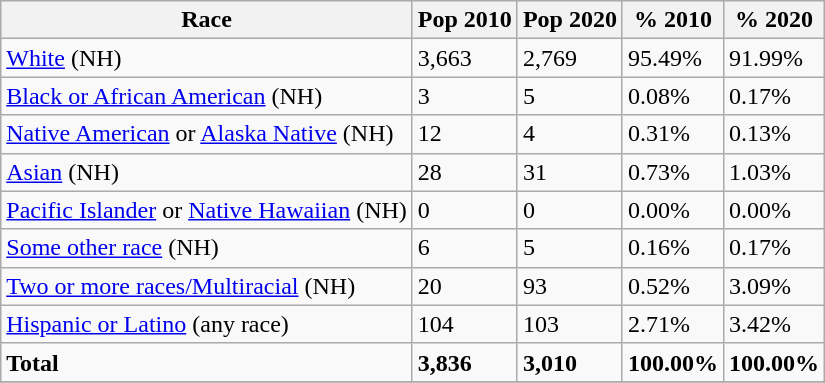<table class="wikitable">
<tr>
<th>Race</th>
<th>Pop 2010</th>
<th>Pop 2020</th>
<th>% 2010</th>
<th>% 2020</th>
</tr>
<tr>
<td><a href='#'>White</a> (NH)</td>
<td>3,663</td>
<td>2,769</td>
<td>95.49%</td>
<td>91.99%</td>
</tr>
<tr>
<td><a href='#'>Black or African American</a> (NH)</td>
<td>3</td>
<td>5</td>
<td>0.08%</td>
<td>0.17%</td>
</tr>
<tr>
<td><a href='#'>Native American</a> or <a href='#'>Alaska Native</a> (NH)</td>
<td>12</td>
<td>4</td>
<td>0.31%</td>
<td>0.13%</td>
</tr>
<tr>
<td><a href='#'>Asian</a> (NH)</td>
<td>28</td>
<td>31</td>
<td>0.73%</td>
<td>1.03%</td>
</tr>
<tr>
<td><a href='#'>Pacific Islander</a> or <a href='#'>Native Hawaiian</a> (NH)</td>
<td>0</td>
<td>0</td>
<td>0.00%</td>
<td>0.00%</td>
</tr>
<tr>
<td><a href='#'>Some other race</a> (NH)</td>
<td>6</td>
<td>5</td>
<td>0.16%</td>
<td>0.17%</td>
</tr>
<tr>
<td><a href='#'>Two or more races/Multiracial</a> (NH)</td>
<td>20</td>
<td>93</td>
<td>0.52%</td>
<td>3.09%</td>
</tr>
<tr>
<td><a href='#'>Hispanic or Latino</a> (any race)</td>
<td>104</td>
<td>103</td>
<td>2.71%</td>
<td>3.42%</td>
</tr>
<tr>
<td><strong>Total</strong></td>
<td><strong>3,836</strong></td>
<td><strong>3,010</strong></td>
<td><strong>100.00%</strong></td>
<td><strong>100.00%</strong></td>
</tr>
<tr>
</tr>
</table>
